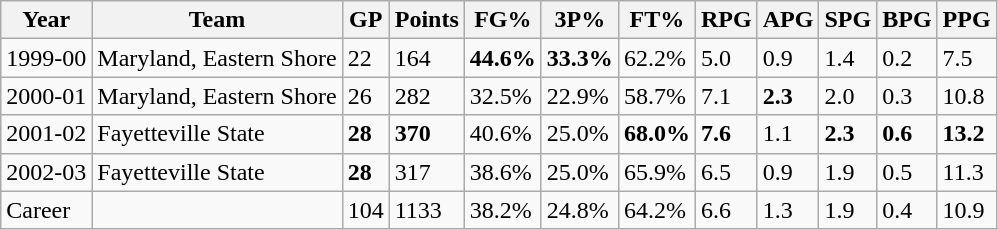<table class="wikitable">
<tr>
<th>Year</th>
<th>Team</th>
<th>GP</th>
<th>Points</th>
<th>FG%</th>
<th>3P%</th>
<th>FT%</th>
<th>RPG</th>
<th>APG</th>
<th>SPG</th>
<th>BPG</th>
<th>PPG</th>
</tr>
<tr>
<td>1999-00</td>
<td>Maryland, Eastern Shore</td>
<td>22</td>
<td>164</td>
<td><strong>44.6%</strong></td>
<td><strong>33.3%</strong></td>
<td>62.2%</td>
<td>5.0</td>
<td>0.9</td>
<td>1.4</td>
<td>0.2</td>
<td>7.5</td>
</tr>
<tr>
<td>2000-01</td>
<td>Maryland, Eastern Shore</td>
<td>26</td>
<td>282</td>
<td>32.5%</td>
<td>22.9%</td>
<td>58.7%</td>
<td>7.1</td>
<td><strong>2.3</strong></td>
<td>2.0</td>
<td>0.3</td>
<td>10.8</td>
</tr>
<tr>
<td>2001-02</td>
<td>Fayetteville  State</td>
<td><strong>28</strong></td>
<td><strong>370</strong></td>
<td>40.6%</td>
<td>25.0%</td>
<td><strong>68.0%</strong></td>
<td><strong>7.6</strong></td>
<td>1.1</td>
<td><strong>2.3</strong></td>
<td><strong>0.6</strong></td>
<td><strong>13.2</strong></td>
</tr>
<tr>
<td>2002-03</td>
<td>Fayetteville State</td>
<td><strong>28</strong></td>
<td>317</td>
<td>38.6%</td>
<td>25.0%</td>
<td>65.9%</td>
<td>6.5</td>
<td>0.9</td>
<td>1.9</td>
<td>0.5</td>
<td>11.3</td>
</tr>
<tr>
<td>Career</td>
<td></td>
<td>104</td>
<td>1133</td>
<td>38.2%</td>
<td>24.8%</td>
<td>64.2%</td>
<td>6.6</td>
<td>1.3</td>
<td>1.9</td>
<td>0.4</td>
<td>10.9</td>
</tr>
</table>
